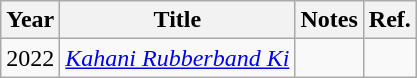<table class="wikitable">
<tr>
<th>Year</th>
<th>Title</th>
<th>Notes</th>
<th>Ref.</th>
</tr>
<tr>
<td>2022</td>
<td><em><a href='#'>Kahani Rubberband Ki</a></em></td>
<td></td>
<td></td>
</tr>
</table>
